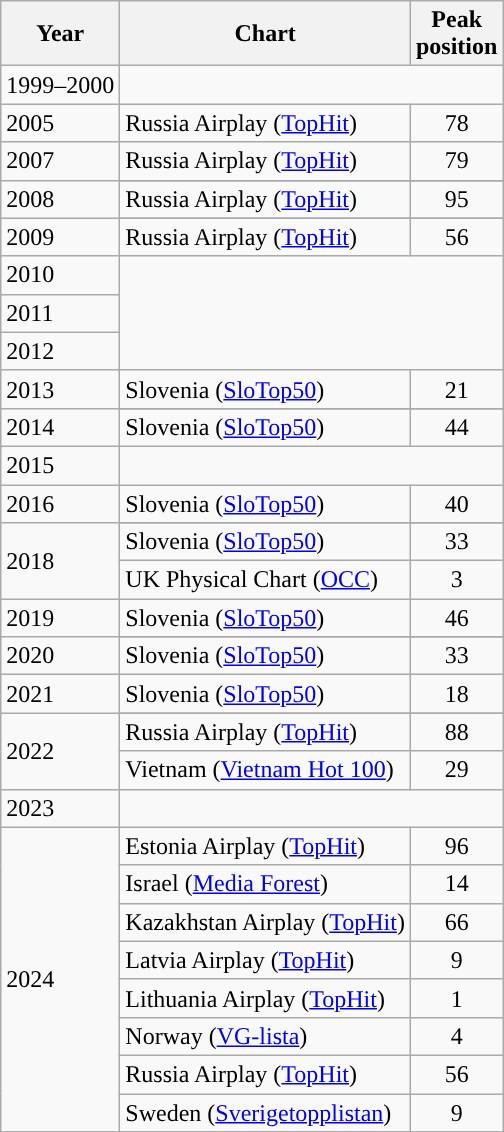<table class="wikitable sortable">
<tr>
<th>Year</th>
<th>Chart</th>
<th>Peak<br>position</th>
</tr>
<tr>
<td rowspan="4">1999–2000<br></td>
</tr>
<tr>
</tr>
<tr>
</tr>
<tr>
</tr>
<tr>
<td>2005</td>
<td>Russia Airplay (<a href='#'>TopHit</a>)</td>
<td align="center">78</td>
</tr>
<tr>
<td rowspan="2">2007</td>
<td>Russia Airplay (<a href='#'>TopHit</a>)</td>
<td align="center">79</td>
</tr>
<tr>
</tr>
<tr>
<td rowspan="4">2008<br></td>
</tr>
<tr>
</tr>
<tr>
<td>Russia Airplay (<a href='#'>TopHit</a>)</td>
<td align="center">95</td>
</tr>
<tr>
</tr>
<tr>
<td rowspan="5">2009<br></td>
</tr>
<tr>
</tr>
<tr>
</tr>
<tr>
<td>Russia Airplay (<a href='#'>TopHit</a>)</td>
<td align="center">56</td>
</tr>
<tr>
</tr>
<tr>
<td rowspan="5">2010<br></td>
</tr>
<tr>
</tr>
<tr>
</tr>
<tr>
</tr>
<tr>
</tr>
<tr>
<td rowspan="5">2011<br></td>
</tr>
<tr>
</tr>
<tr>
</tr>
<tr>
</tr>
<tr>
</tr>
<tr>
<td rowspan="4">2012<br></td>
</tr>
<tr>
</tr>
<tr>
</tr>
<tr>
</tr>
<tr>
<td rowspan="4">2013<br></td>
</tr>
<tr>
</tr>
<tr>
<td scope="row">Slovenia (<a href='#'>SloTop50</a>)</td>
<td align=center>21</td>
</tr>
<tr>
</tr>
<tr>
<td rowspan="5">2014<br></td>
</tr>
<tr>
</tr>
<tr>
</tr>
<tr>
<td>Slovenia (<a href='#'>SloTop50</a>)</td>
<td align="center">44</td>
</tr>
<tr>
</tr>
<tr>
<td>2015<br></td>
</tr>
<tr>
<td rowspan=2>2016</td>
<td>Slovenia (<a href='#'>SloTop50</a>)</td>
<td align="center">40</td>
</tr>
<tr>
</tr>
<tr>
<td rowspan="2">2018</td>
<td>Slovenia (<a href='#'>SloTop50</a>)</td>
<td align="center">33</td>
</tr>
<tr>
<td>UK Physical Chart (<a href='#'>OCC</a>)</td>
<td align="center">3</td>
</tr>
<tr>
<td rowspan="2">2019</td>
<td>Slovenia (<a href='#'>SloTop50</a>)</td>
<td align="center">46</td>
</tr>
<tr>
</tr>
<tr>
<td>2020</td>
<td>Slovenia (<a href='#'>SloTop50</a>)</td>
<td align="center">33</td>
</tr>
<tr>
<td>2021</td>
<td>Slovenia (<a href='#'>SloTop50</a>)</td>
<td align="center">18</td>
</tr>
<tr>
<td rowspan="3">2022<br></td>
</tr>
<tr>
<td>Russia Airplay (<a href='#'>TopHit</a>)</td>
<td align="center">88</td>
</tr>
<tr>
<td>Vietnam (<a href='#'>Vietnam Hot 100</a>)</td>
<td align="center">29</td>
</tr>
<tr>
<td>2023<br></td>
</tr>
<tr>
<td rowspan="8">2024</td>
<td>Estonia Airplay (<a href='#'>TopHit</a>)</td>
<td align="center">96</td>
</tr>
<tr>
<td scope="row">Israel (<a href='#'>Media Forest</a>)</td>
<td align="center">14</td>
</tr>
<tr>
<td>Kazakhstan Airplay (<a href='#'>TopHit</a>)</td>
<td align="center">66</td>
</tr>
<tr>
<td>Latvia Airplay (<a href='#'>TopHit</a>)</td>
<td align="center">9</td>
</tr>
<tr>
<td>Lithuania Airplay (<a href='#'>TopHit</a>)</td>
<td align="center">1</td>
</tr>
<tr>
<td>Norway (<a href='#'>VG-lista</a>)</td>
<td align="center">4</td>
</tr>
<tr>
<td>Russia Airplay (<a href='#'>TopHit</a>)</td>
<td align="center">56</td>
</tr>
<tr>
<td>Sweden (<a href='#'>Sverigetopplistan</a>)</td>
<td style="text-align:center;'">9</td>
</tr>
</table>
